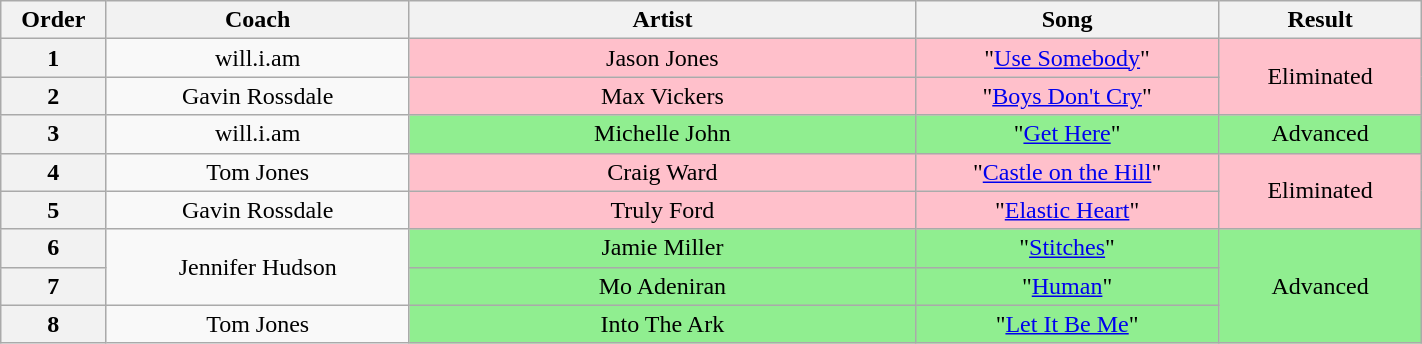<table class="wikitable plainrowheaders" style="text-align:center; width:75%;">
<tr>
<th style="width:05%;">Order</th>
<th style="width:15%;">Coach</th>
<th style="width:25%;">Artist</th>
<th style="width:15%;">Song</th>
<th style="width:10%;">Result</th>
</tr>
<tr>
<th scope="col">1</th>
<td>will.i.am</td>
<td style="background:pink;">Jason Jones</td>
<td style="background:pink;">"<a href='#'>Use Somebody</a>"</td>
<td rowspan="2" style="background:pink;">Eliminated</td>
</tr>
<tr>
<th scope="col">2</th>
<td>Gavin Rossdale</td>
<td style="background:pink;">Max Vickers</td>
<td style="background:pink;">"<a href='#'>Boys Don't Cry</a>"</td>
</tr>
<tr>
<th scope="col">3</th>
<td>will.i.am</td>
<td style="background:lightgreen;">Michelle John</td>
<td style="background:lightgreen;">"<a href='#'>Get Here</a>"</td>
<td style="background:lightgreen;">Advanced</td>
</tr>
<tr>
<th scope="col">4</th>
<td>Tom Jones</td>
<td style="background:pink;">Craig Ward</td>
<td style="background:pink;">"<a href='#'>Castle on the Hill</a>"</td>
<td rowspan="2" style="background:pink;">Eliminated</td>
</tr>
<tr>
<th scope="col">5</th>
<td>Gavin Rossdale</td>
<td style="background:pink;">Truly Ford</td>
<td style="background:pink;">"<a href='#'>Elastic Heart</a>"</td>
</tr>
<tr>
<th scope="col" `>6</th>
<td rowspan="2">Jennifer Hudson</td>
<td style="background:lightgreen;">Jamie Miller</td>
<td style="background:lightgreen;">"<a href='#'>Stitches</a>"</td>
<td rowspan="3" style="background:lightgreen;">Advanced</td>
</tr>
<tr>
<th scope="col">7</th>
<td style="background:lightgreen;">Mo Adeniran</td>
<td style="background:lightgreen;">"<a href='#'>Human</a>"</td>
</tr>
<tr>
<th scope="col">8</th>
<td>Tom Jones</td>
<td style="background:lightgreen;">Into The Ark</td>
<td style="background:lightgreen;">"<a href='#'>Let It Be Me</a>"</td>
</tr>
</table>
